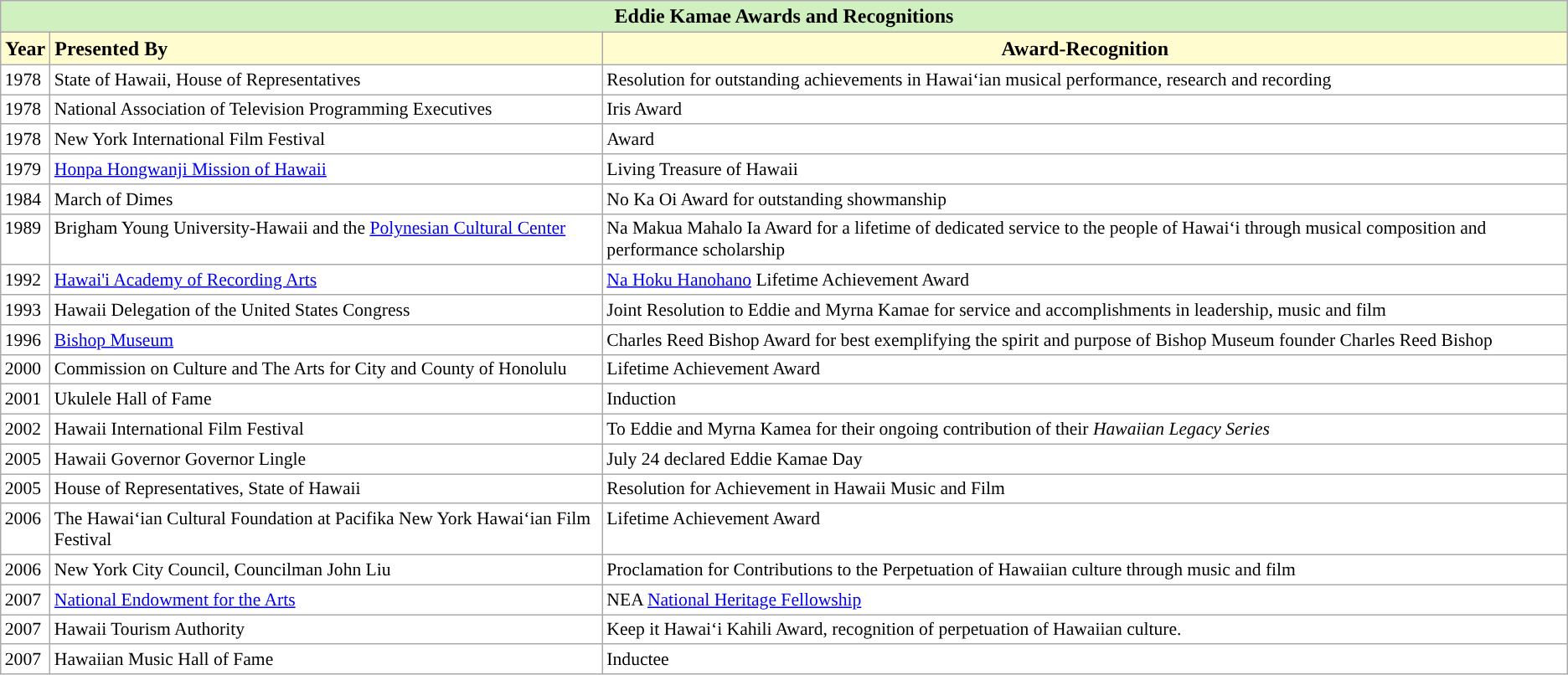<table class="wikitable" | border="1" style="background:white" style="font-size:  90%;">
<tr>
<th colspan="3" align="center" style="background:#d0f0c0;">Eddie Kamae Awards and Recognitions</th>
</tr>
<tr valign="top">
<td scope="col"  style="background:#FFFDD0;"><strong>Year</strong></td>
<td scope="col"  style="background:#FFFDD0;"><strong>Presented By</strong></td>
<th scope="col"  style="background: #FFFDD0;"><strong>Award-Recognition</strong></th>
</tr>
<tr valign="top" | style="font-size: 90%;">
<td scope="row">1978</td>
<td>State of Hawaii, House of Representatives</td>
<td>Resolution for outstanding achievements in Hawai‘ian musical performance, research and recording</td>
</tr>
<tr valign="top" | style="font-size: 90%;">
<td scope="row">1978</td>
<td>National Association of Television Programming Executives</td>
<td>Iris Award</td>
</tr>
<tr valign="top" | style="font-size: 90%;">
<td scope="row">1978</td>
<td>New York International Film Festival</td>
<td>Award</td>
</tr>
<tr valign="top" | style="font-size: 90%;">
<td scope="row">1979</td>
<td><a href='#'>Honpa Hongwanji Mission of Hawaii</a></td>
<td>Living Treasure of Hawaii</td>
</tr>
<tr valign="top" | style="font-size: 90%;">
<td scope="row">1984</td>
<td>March of Dimes</td>
<td>No Ka Oi Award for outstanding showmanship</td>
</tr>
<tr valign="top" | style="font-size: 90%;">
<td scope="row">1989</td>
<td>Brigham Young University-Hawaii and the <a href='#'>Polynesian Cultural Center</a></td>
<td>Na Makua Mahalo Ia Award for a lifetime of dedicated service to the people of Hawai‘i through musical composition and performance scholarship</td>
</tr>
<tr valign="top" | style="font-size: 90%;">
<td scope="row">1992</td>
<td><a href='#'>Hawai'i Academy of Recording Arts</a></td>
<td><a href='#'>Na Hoku Hanohano</a> Lifetime Achievement Award</td>
</tr>
<tr valign="top" | style="font-size: 90%;">
<td scope="row">1993</td>
<td>Hawaii Delegation of the United States Congress</td>
<td>Joint Resolution to Eddie and Myrna Kamae for service and accomplishments in leadership, music and film</td>
</tr>
<tr valign="top" | style="font-size: 90%;">
<td scope="row">1996</td>
<td><a href='#'>Bishop Museum</a></td>
<td>Charles Reed Bishop Award for best exemplifying the spirit and purpose of Bishop Museum founder Charles Reed Bishop</td>
</tr>
<tr valign="top" | style="font-size: 90%;">
<td scope="row">2000</td>
<td>Commission on Culture and The Arts for City and County of Honolulu</td>
<td>Lifetime Achievement Award</td>
</tr>
<tr valign="top" | style="font-size: 90%;">
<td scope="row">2001</td>
<td>Ukulele Hall of Fame</td>
<td>Induction </td>
</tr>
<tr valign="top" | style="font-size: 90%;">
<td scope="row">2002</td>
<td>Hawaii International Film Festival</td>
<td>To Eddie and Myrna Kamea for their ongoing contribution of their <em>Hawaiian Legacy Series</em></td>
</tr>
<tr valign="top" | style="font-size: 90%;">
<td scope="row">2005</td>
<td>Hawaii Governor Governor Lingle</td>
<td>July 24 declared Eddie Kamae Day</td>
</tr>
<tr valign="top" | style="font-size: 90%;">
<td scope="row">2005</td>
<td>House of Representatives, State of Hawaii</td>
<td>Resolution for Achievement in Hawaii Music and Film</td>
</tr>
<tr valign="top" | style="font-size: 90%;">
<td scope="row">2006</td>
<td>The Hawai‘ian Cultural Foundation at Pacifika New York Hawai‘ian Film Festival</td>
<td>Lifetime Achievement Award</td>
</tr>
<tr valign="top" | style="font-size: 90%;">
<td scope="row">2006</td>
<td>New York City Council, Councilman John Liu</td>
<td>Proclamation for Contributions to the Perpetuation of Hawaiian culture through music and film</td>
</tr>
<tr valign="top" | style="font-size: 90%;">
<td scope="row">2007</td>
<td><a href='#'>National Endowment for the Arts</a></td>
<td>NEA <a href='#'>National Heritage Fellowship</a></td>
</tr>
<tr valign="top" | style="font-size: 90%;">
<td scope="row">2007</td>
<td>Hawaii Tourism Authority</td>
<td>Keep it Hawai‘i Kahili Award, recognition of perpetuation of Hawaiian culture.</td>
</tr>
<tr valign="top" | style="font-size: 90%;">
<td scope="row">2007</td>
<td>Hawaiian Music Hall of Fame</td>
<td>Inductee</td>
</tr>
</table>
